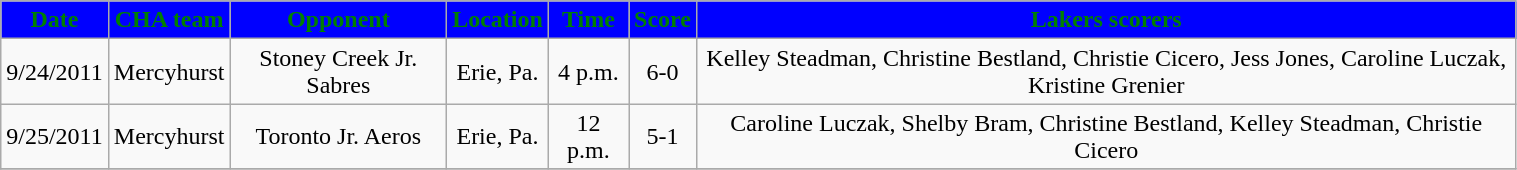<table class="wikitable" style="width:80%;">
<tr style="text-align:center; background:blue; color:green;">
<td><strong>Date</strong></td>
<td><strong>CHA team</strong></td>
<td><strong>Opponent</strong></td>
<td><strong>Location</strong></td>
<td><strong>Time</strong></td>
<td><strong>Score</strong></td>
<td><strong>Lakers scorers</strong></td>
</tr>
<tr style="text-align:center;" bgcolor="">
<td>9/24/2011</td>
<td>Mercyhurst</td>
<td>Stoney Creek Jr. Sabres</td>
<td>Erie, Pa.</td>
<td>4 p.m.</td>
<td>6-0</td>
<td>Kelley Steadman, Christine Bestland, Christie Cicero, Jess Jones, Caroline Luczak, Kristine Grenier</td>
</tr>
<tr style="text-align:center;" bgcolor="">
<td>9/25/2011</td>
<td>Mercyhurst</td>
<td>Toronto Jr. Aeros</td>
<td>Erie, Pa.</td>
<td>12 p.m.</td>
<td>5-1</td>
<td>Caroline Luczak, Shelby Bram, Christine Bestland, Kelley Steadman, Christie Cicero</td>
</tr>
<tr style="text-align:center;" bgcolor="">
</tr>
</table>
